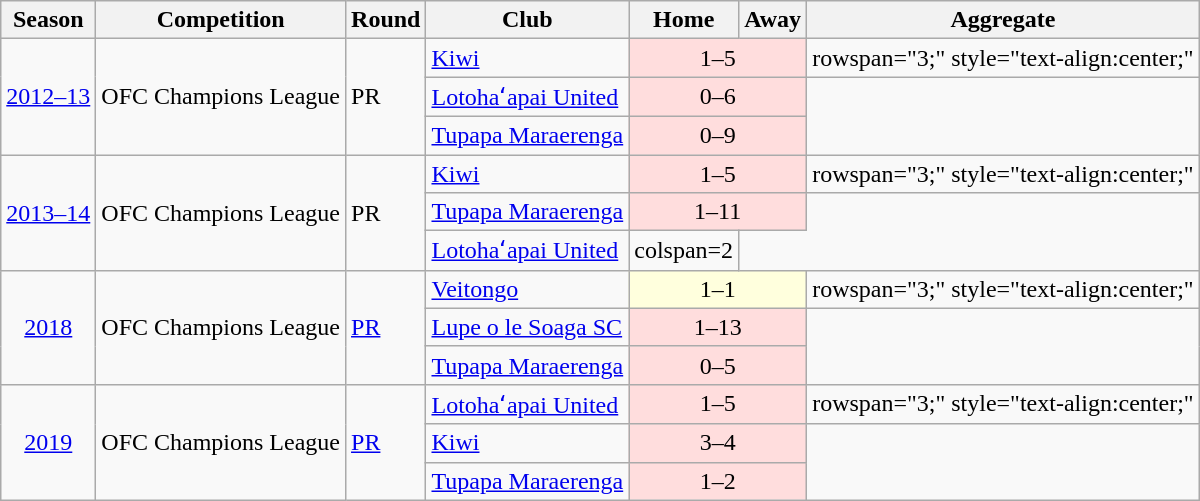<table class="wikitable">
<tr>
<th>Season</th>
<th>Competition</th>
<th>Round</th>
<th>Club</th>
<th>Home</th>
<th>Away</th>
<th>Aggregate</th>
</tr>
<tr>
<td rowspan="3;" style="text-align:center;"><a href='#'>2012–13</a></td>
<td rowspan="3">OFC Champions League</td>
<td rowspan="3">PR</td>
<td> <a href='#'>Kiwi</a></td>
<td colspan="2;" style="text-align:center; background:#fdd;">1–5</td>
<td>rowspan="3;" style="text-align:center;" </td>
</tr>
<tr>
<td> <a href='#'>Lotohaʻapai United</a></td>
<td colspan="2;" style="text-align:center; background:#fdd;">0–6</td>
</tr>
<tr>
<td> <a href='#'>Tupapa Maraerenga</a></td>
<td colspan="2;" style="text-align:center; background:#fdd;">0–9</td>
</tr>
<tr>
<td rowspan="3;" style="text-align:center;"><a href='#'>2013–14</a></td>
<td rowspan="3">OFC Champions League</td>
<td rowspan="3">PR</td>
<td> <a href='#'>Kiwi</a></td>
<td colspan="2;" style="text-align:center; background:#fdd;">1–5</td>
<td>rowspan="3;" style="text-align:center;" </td>
</tr>
<tr>
<td> <a href='#'>Tupapa Maraerenga</a></td>
<td colspan="2;" style="text-align:center; background:#fdd;">1–11</td>
</tr>
<tr>
<td> <a href='#'>Lotohaʻapai United</a></td>
<td>colspan=2 </td>
</tr>
<tr>
<td rowspan="3;" style="text-align:center;"><a href='#'>2018</a></td>
<td rowspan="3">OFC Champions League</td>
<td rowspan="3"><a href='#'>PR</a></td>
<td> <a href='#'>Veitongo</a></td>
<td colspan="2;" style="text-align:center; background:#ffd;">1–1</td>
<td>rowspan="3;" style="text-align:center;" </td>
</tr>
<tr>
<td> <a href='#'>Lupe o le Soaga SC</a></td>
<td colspan="2;" style="text-align:center; background:#fdd;">1–13</td>
</tr>
<tr>
<td> <a href='#'>Tupapa Maraerenga</a></td>
<td colspan="2;" style="text-align:center; background:#fdd;">0–5</td>
</tr>
<tr>
<td rowspan="3;" style="text-align:center;"><a href='#'>2019</a></td>
<td rowspan="3">OFC Champions League</td>
<td rowspan="3"><a href='#'>PR</a></td>
<td> <a href='#'>Lotohaʻapai United</a></td>
<td colspan="2;" style="text-align:center; background:#fdd;">1–5</td>
<td>rowspan="3;" style="text-align:center;" </td>
</tr>
<tr>
<td> <a href='#'>Kiwi</a></td>
<td colspan="2;" style="text-align:center; background:#fdd;">3–4</td>
</tr>
<tr>
<td> <a href='#'>Tupapa Maraerenga</a></td>
<td colspan="2;" style="text-align:center; background:#fdd;">1–2</td>
</tr>
</table>
